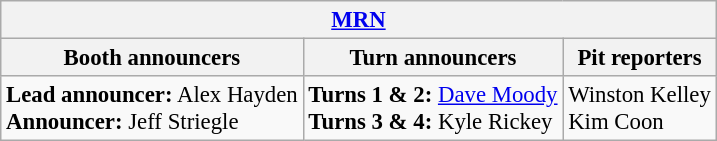<table class="wikitable" style="font-size: 95%">
<tr>
<th colspan="3"><a href='#'>MRN</a></th>
</tr>
<tr>
<th>Booth announcers</th>
<th>Turn announcers</th>
<th>Pit reporters</th>
</tr>
<tr>
<td><strong>Lead announcer:</strong> Alex Hayden<br><strong>Announcer:</strong> Jeff Striegle</td>
<td><strong>Turns 1 & 2: </strong><a href='#'>Dave Moody</a><br><strong>Turns 3 & 4: </strong>Kyle Rickey</td>
<td>Winston Kelley<br>Kim Coon</td>
</tr>
</table>
